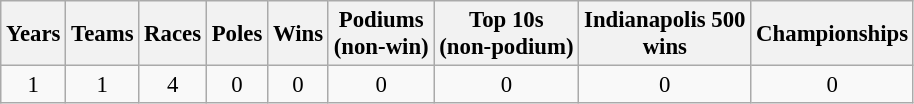<table class="wikitable" style="text-align:center; font-size:95%">
<tr>
<th>Years</th>
<th>Teams</th>
<th>Races</th>
<th>Poles</th>
<th>Wins</th>
<th>Podiums<br>(non-win)</th>
<th>Top 10s<br>(non-podium)</th>
<th>Indianapolis 500<br> wins</th>
<th>Championships</th>
</tr>
<tr>
<td>1</td>
<td>1</td>
<td>4</td>
<td>0</td>
<td>0</td>
<td>0</td>
<td>0</td>
<td>0</td>
<td>0</td>
</tr>
</table>
